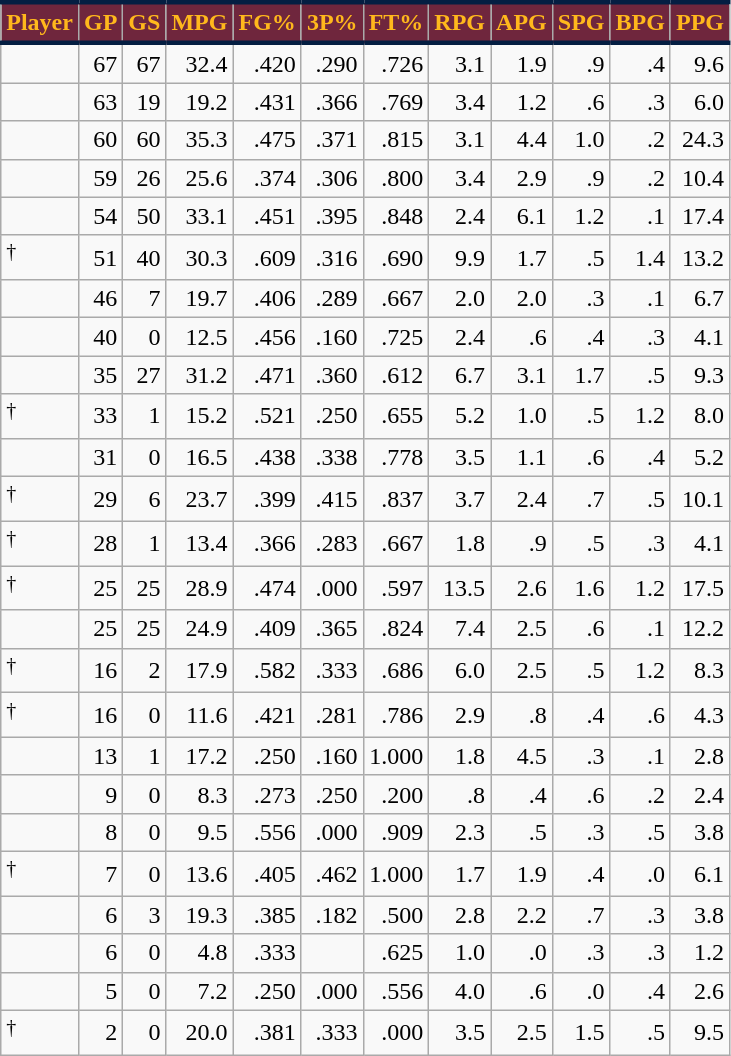<table class="wikitable sortable" style="text-align:right;">
<tr>
<th style="background:#6F263D; color:#FFB81C; border-top:#041E42 3px solid; border-bottom:#041E42 3px solid;">Player</th>
<th style="background:#6F263D; color:#FFB81C; border-top:#041E42 3px solid; border-bottom:#041E42 3px solid;">GP</th>
<th style="background:#6F263D; color:#FFB81C; border-top:#041E42 3px solid; border-bottom:#041E42 3px solid;">GS</th>
<th style="background:#6F263D; color:#FFB81C; border-top:#041E42 3px solid; border-bottom:#041E42 3px solid;">MPG</th>
<th style="background:#6F263D; color:#FFB81C; border-top:#041E42 3px solid; border-bottom:#041E42 3px solid;">FG%</th>
<th style="background:#6F263D; color:#FFB81C; border-top:#041E42 3px solid; border-bottom:#041E42 3px solid;">3P%</th>
<th style="background:#6F263D; color:#FFB81C; border-top:#041E42 3px solid; border-bottom:#041E42 3px solid;">FT%</th>
<th style="background:#6F263D; color:#FFB81C; border-top:#041E42 3px solid; border-bottom:#041E42 3px solid;">RPG</th>
<th style="background:#6F263D; color:#FFB81C; border-top:#041E42 3px solid; border-bottom:#041E42 3px solid;">APG</th>
<th style="background:#6F263D; color:#FFB81C; border-top:#041E42 3px solid; border-bottom:#041E42 3px solid;">SPG</th>
<th style="background:#6F263D; color:#FFB81C; border-top:#041E42 3px solid; border-bottom:#041E42 3px solid;">BPG</th>
<th style="background:#6F263D; color:#FFB81C; border-top:#041E42 3px solid; border-bottom:#041E42 3px solid;">PPG</th>
</tr>
<tr>
<td style="text-align:left;"></td>
<td>67</td>
<td>67</td>
<td>32.4</td>
<td>.420</td>
<td>.290</td>
<td>.726</td>
<td>3.1</td>
<td>1.9</td>
<td>.9</td>
<td>.4</td>
<td>9.6</td>
</tr>
<tr>
<td style="text-align:left;"></td>
<td>63</td>
<td>19</td>
<td>19.2</td>
<td>.431</td>
<td>.366</td>
<td>.769</td>
<td>3.4</td>
<td>1.2</td>
<td>.6</td>
<td>.3</td>
<td>6.0</td>
</tr>
<tr>
<td style="text-align:left;"></td>
<td>60</td>
<td>60</td>
<td>35.3</td>
<td>.475</td>
<td>.371</td>
<td>.815</td>
<td>3.1</td>
<td>4.4</td>
<td>1.0</td>
<td>.2</td>
<td>24.3</td>
</tr>
<tr>
<td style="text-align:left;"></td>
<td>59</td>
<td>26</td>
<td>25.6</td>
<td>.374</td>
<td>.306</td>
<td>.800</td>
<td>3.4</td>
<td>2.9</td>
<td>.9</td>
<td>.2</td>
<td>10.4</td>
</tr>
<tr>
<td style="text-align:left;"></td>
<td>54</td>
<td>50</td>
<td>33.1</td>
<td>.451</td>
<td>.395</td>
<td>.848</td>
<td>2.4</td>
<td>6.1</td>
<td>1.2</td>
<td>.1</td>
<td>17.4</td>
</tr>
<tr>
<td style="text-align:left;"><sup>†</sup></td>
<td>51</td>
<td>40</td>
<td>30.3</td>
<td>.609</td>
<td>.316</td>
<td>.690</td>
<td>9.9</td>
<td>1.7</td>
<td>.5</td>
<td>1.4</td>
<td>13.2</td>
</tr>
<tr>
<td style="text-align:left;"></td>
<td>46</td>
<td>7</td>
<td>19.7</td>
<td>.406</td>
<td>.289</td>
<td>.667</td>
<td>2.0</td>
<td>2.0</td>
<td>.3</td>
<td>.1</td>
<td>6.7</td>
</tr>
<tr>
<td style="text-align:left;"></td>
<td>40</td>
<td>0</td>
<td>12.5</td>
<td>.456</td>
<td>.160</td>
<td>.725</td>
<td>2.4</td>
<td>.6</td>
<td>.4</td>
<td>.3</td>
<td>4.1</td>
</tr>
<tr>
<td style="text-align:left;"></td>
<td>35</td>
<td>27</td>
<td>31.2</td>
<td>.471</td>
<td>.360</td>
<td>.612</td>
<td>6.7</td>
<td>3.1</td>
<td>1.7</td>
<td>.5</td>
<td>9.3</td>
</tr>
<tr>
<td style="text-align:left;"><sup>†</sup></td>
<td>33</td>
<td>1</td>
<td>15.2</td>
<td>.521</td>
<td>.250</td>
<td>.655</td>
<td>5.2</td>
<td>1.0</td>
<td>.5</td>
<td>1.2</td>
<td>8.0</td>
</tr>
<tr>
<td style="text-align:left;"></td>
<td>31</td>
<td>0</td>
<td>16.5</td>
<td>.438</td>
<td>.338</td>
<td>.778</td>
<td>3.5</td>
<td>1.1</td>
<td>.6</td>
<td>.4</td>
<td>5.2</td>
</tr>
<tr>
<td style="text-align:left;"><sup>†</sup></td>
<td>29</td>
<td>6</td>
<td>23.7</td>
<td>.399</td>
<td>.415</td>
<td>.837</td>
<td>3.7</td>
<td>2.4</td>
<td>.7</td>
<td>.5</td>
<td>10.1</td>
</tr>
<tr>
<td style="text-align:left;"><sup>†</sup></td>
<td>28</td>
<td>1</td>
<td>13.4</td>
<td>.366</td>
<td>.283</td>
<td>.667</td>
<td>1.8</td>
<td>.9</td>
<td>.5</td>
<td>.3</td>
<td>4.1</td>
</tr>
<tr>
<td style="text-align:left;"><sup>†</sup></td>
<td>25</td>
<td>25</td>
<td>28.9</td>
<td>.474</td>
<td>.000</td>
<td>.597</td>
<td>13.5</td>
<td>2.6</td>
<td>1.6</td>
<td>1.2</td>
<td>17.5</td>
</tr>
<tr>
<td style="text-align:left;"></td>
<td>25</td>
<td>25</td>
<td>24.9</td>
<td>.409</td>
<td>.365</td>
<td>.824</td>
<td>7.4</td>
<td>2.5</td>
<td>.6</td>
<td>.1</td>
<td>12.2</td>
</tr>
<tr>
<td style="text-align:left;"><sup>†</sup></td>
<td>16</td>
<td>2</td>
<td>17.9</td>
<td>.582</td>
<td>.333</td>
<td>.686</td>
<td>6.0</td>
<td>2.5</td>
<td>.5</td>
<td>1.2</td>
<td>8.3</td>
</tr>
<tr>
<td style="text-align:left;"><sup>†</sup></td>
<td>16</td>
<td>0</td>
<td>11.6</td>
<td>.421</td>
<td>.281</td>
<td>.786</td>
<td>2.9</td>
<td>.8</td>
<td>.4</td>
<td>.6</td>
<td>4.3</td>
</tr>
<tr>
<td style="text-align:left;"></td>
<td>13</td>
<td>1</td>
<td>17.2</td>
<td>.250</td>
<td>.160</td>
<td>1.000</td>
<td>1.8</td>
<td>4.5</td>
<td>.3</td>
<td>.1</td>
<td>2.8</td>
</tr>
<tr>
<td style="text-align:left;"></td>
<td>9</td>
<td>0</td>
<td>8.3</td>
<td>.273</td>
<td>.250</td>
<td>.200</td>
<td>.8</td>
<td>.4</td>
<td>.6</td>
<td>.2</td>
<td>2.4</td>
</tr>
<tr>
<td style="text-align:left;"></td>
<td>8</td>
<td>0</td>
<td>9.5</td>
<td>.556</td>
<td>.000</td>
<td>.909</td>
<td>2.3</td>
<td>.5</td>
<td>.3</td>
<td>.5</td>
<td>3.8</td>
</tr>
<tr>
<td style="text-align:left;"><sup>†</sup></td>
<td>7</td>
<td>0</td>
<td>13.6</td>
<td>.405</td>
<td>.462</td>
<td>1.000</td>
<td>1.7</td>
<td>1.9</td>
<td>.4</td>
<td>.0</td>
<td>6.1</td>
</tr>
<tr>
<td style="text-align:left;"></td>
<td>6</td>
<td>3</td>
<td>19.3</td>
<td>.385</td>
<td>.182</td>
<td>.500</td>
<td>2.8</td>
<td>2.2</td>
<td>.7</td>
<td>.3</td>
<td>3.8</td>
</tr>
<tr>
<td style="text-align:left;"></td>
<td>6</td>
<td>0</td>
<td>4.8</td>
<td>.333</td>
<td></td>
<td>.625</td>
<td>1.0</td>
<td>.0</td>
<td>.3</td>
<td>.3</td>
<td>1.2</td>
</tr>
<tr>
<td style="text-align:left;"></td>
<td>5</td>
<td>0</td>
<td>7.2</td>
<td>.250</td>
<td>.000</td>
<td>.556</td>
<td>4.0</td>
<td>.6</td>
<td>.0</td>
<td>.4</td>
<td>2.6</td>
</tr>
<tr>
<td style="text-align:left;"><sup>†</sup></td>
<td>2</td>
<td>0</td>
<td>20.0</td>
<td>.381</td>
<td>.333</td>
<td>.000</td>
<td>3.5</td>
<td>2.5</td>
<td>1.5</td>
<td>.5</td>
<td>9.5</td>
</tr>
</table>
